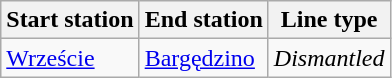<table class="wikitable">
<tr>
<th>Start station</th>
<th>End station</th>
<th>Line type</th>
</tr>
<tr>
<td><a href='#'>Wrzeście</a></td>
<td><a href='#'>Bargędzino</a></td>
<td><em>Dismantled</em></td>
</tr>
</table>
